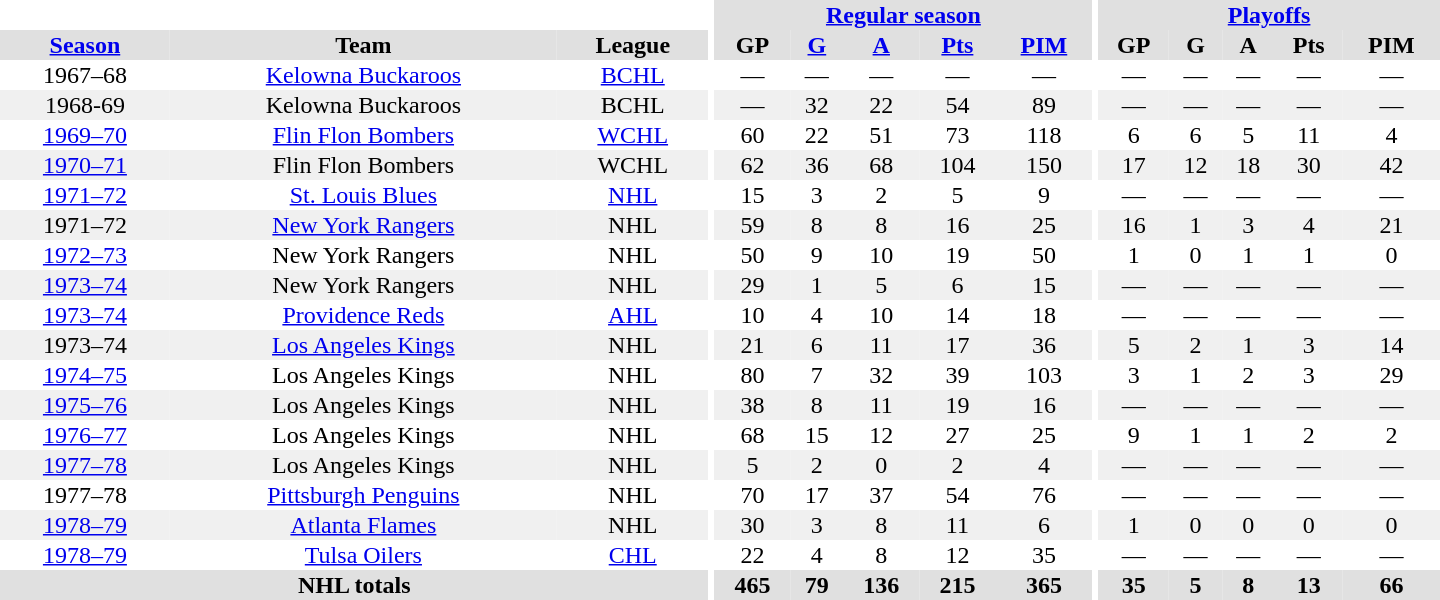<table border="0" cellpadding="1" cellspacing="0" style="text-align:center; width:60em">
<tr bgcolor="#e0e0e0">
<th colspan="3" bgcolor="#ffffff"></th>
<th rowspan="100" bgcolor="#ffffff"></th>
<th colspan="5"><a href='#'>Regular season</a></th>
<th rowspan="100" bgcolor="#ffffff"></th>
<th colspan="5"><a href='#'>Playoffs</a></th>
</tr>
<tr bgcolor="#e0e0e0">
<th><a href='#'>Season</a></th>
<th>Team</th>
<th>League</th>
<th>GP</th>
<th><a href='#'>G</a></th>
<th><a href='#'>A</a></th>
<th><a href='#'>Pts</a></th>
<th><a href='#'>PIM</a></th>
<th>GP</th>
<th>G</th>
<th>A</th>
<th>Pts</th>
<th>PIM</th>
</tr>
<tr>
<td>1967–68</td>
<td><a href='#'>Kelowna Buckaroos</a></td>
<td><a href='#'>BCHL</a></td>
<td>—</td>
<td>—</td>
<td>—</td>
<td>—</td>
<td>—</td>
<td>—</td>
<td>—</td>
<td>—</td>
<td>—</td>
<td>—</td>
</tr>
<tr bgcolor="#f0f0f0">
<td>1968-69</td>
<td>Kelowna Buckaroos</td>
<td>BCHL</td>
<td>—</td>
<td>32</td>
<td>22</td>
<td>54</td>
<td>89</td>
<td>—</td>
<td>—</td>
<td>—</td>
<td>—</td>
<td>—</td>
</tr>
<tr>
<td><a href='#'>1969–70</a></td>
<td><a href='#'>Flin Flon Bombers</a></td>
<td><a href='#'>WCHL</a></td>
<td>60</td>
<td>22</td>
<td>51</td>
<td>73</td>
<td>118</td>
<td>6</td>
<td>6</td>
<td>5</td>
<td>11</td>
<td>4</td>
</tr>
<tr bgcolor="#f0f0f0">
<td><a href='#'>1970–71</a></td>
<td>Flin Flon Bombers</td>
<td>WCHL</td>
<td>62</td>
<td>36</td>
<td>68</td>
<td>104</td>
<td>150</td>
<td>17</td>
<td>12</td>
<td>18</td>
<td>30</td>
<td>42</td>
</tr>
<tr>
<td><a href='#'>1971–72</a></td>
<td><a href='#'>St. Louis Blues</a></td>
<td><a href='#'>NHL</a></td>
<td>15</td>
<td>3</td>
<td>2</td>
<td>5</td>
<td>9</td>
<td>—</td>
<td>—</td>
<td>—</td>
<td>—</td>
<td>—</td>
</tr>
<tr bgcolor="#f0f0f0">
<td>1971–72</td>
<td><a href='#'>New York Rangers</a></td>
<td>NHL</td>
<td>59</td>
<td>8</td>
<td>8</td>
<td>16</td>
<td>25</td>
<td>16</td>
<td>1</td>
<td>3</td>
<td>4</td>
<td>21</td>
</tr>
<tr>
<td><a href='#'>1972–73</a></td>
<td>New York Rangers</td>
<td>NHL</td>
<td>50</td>
<td>9</td>
<td>10</td>
<td>19</td>
<td>50</td>
<td>1</td>
<td>0</td>
<td>1</td>
<td>1</td>
<td>0</td>
</tr>
<tr bgcolor="#f0f0f0">
<td><a href='#'>1973–74</a></td>
<td>New York Rangers</td>
<td>NHL</td>
<td>29</td>
<td>1</td>
<td>5</td>
<td>6</td>
<td>15</td>
<td>—</td>
<td>—</td>
<td>—</td>
<td>—</td>
<td>—</td>
</tr>
<tr>
<td><a href='#'>1973–74</a></td>
<td><a href='#'>Providence Reds</a></td>
<td><a href='#'>AHL</a></td>
<td>10</td>
<td>4</td>
<td>10</td>
<td>14</td>
<td>18</td>
<td>—</td>
<td>—</td>
<td>—</td>
<td>—</td>
<td>—</td>
</tr>
<tr bgcolor="#f0f0f0">
<td>1973–74</td>
<td><a href='#'>Los Angeles Kings</a></td>
<td>NHL</td>
<td>21</td>
<td>6</td>
<td>11</td>
<td>17</td>
<td>36</td>
<td>5</td>
<td>2</td>
<td>1</td>
<td>3</td>
<td>14</td>
</tr>
<tr>
<td><a href='#'>1974–75</a></td>
<td>Los Angeles Kings</td>
<td>NHL</td>
<td>80</td>
<td>7</td>
<td>32</td>
<td>39</td>
<td>103</td>
<td>3</td>
<td>1</td>
<td>2</td>
<td>3</td>
<td>29</td>
</tr>
<tr bgcolor="#f0f0f0">
<td><a href='#'>1975–76</a></td>
<td>Los Angeles Kings</td>
<td>NHL</td>
<td>38</td>
<td>8</td>
<td>11</td>
<td>19</td>
<td>16</td>
<td>—</td>
<td>—</td>
<td>—</td>
<td>—</td>
<td>—</td>
</tr>
<tr>
<td><a href='#'>1976–77</a></td>
<td>Los Angeles Kings</td>
<td>NHL</td>
<td>68</td>
<td>15</td>
<td>12</td>
<td>27</td>
<td>25</td>
<td>9</td>
<td>1</td>
<td>1</td>
<td>2</td>
<td>2</td>
</tr>
<tr bgcolor="#f0f0f0">
<td><a href='#'>1977–78</a></td>
<td>Los Angeles Kings</td>
<td>NHL</td>
<td>5</td>
<td>2</td>
<td>0</td>
<td>2</td>
<td>4</td>
<td>—</td>
<td>—</td>
<td>—</td>
<td>—</td>
<td>—</td>
</tr>
<tr>
<td>1977–78</td>
<td><a href='#'>Pittsburgh Penguins</a></td>
<td>NHL</td>
<td>70</td>
<td>17</td>
<td>37</td>
<td>54</td>
<td>76</td>
<td>—</td>
<td>—</td>
<td>—</td>
<td>—</td>
<td>—</td>
</tr>
<tr bgcolor="#f0f0f0">
<td><a href='#'>1978–79</a></td>
<td><a href='#'>Atlanta Flames</a></td>
<td>NHL</td>
<td>30</td>
<td>3</td>
<td>8</td>
<td>11</td>
<td>6</td>
<td>1</td>
<td>0</td>
<td>0</td>
<td>0</td>
<td>0</td>
</tr>
<tr>
<td><a href='#'>1978–79</a></td>
<td><a href='#'>Tulsa Oilers</a></td>
<td><a href='#'>CHL</a></td>
<td>22</td>
<td>4</td>
<td>8</td>
<td>12</td>
<td>35</td>
<td>—</td>
<td>—</td>
<td>—</td>
<td>—</td>
<td>—</td>
</tr>
<tr bgcolor="#e0e0e0">
<th colspan="3">NHL totals</th>
<th>465</th>
<th>79</th>
<th>136</th>
<th>215</th>
<th>365</th>
<th>35</th>
<th>5</th>
<th>8</th>
<th>13</th>
<th>66</th>
</tr>
</table>
